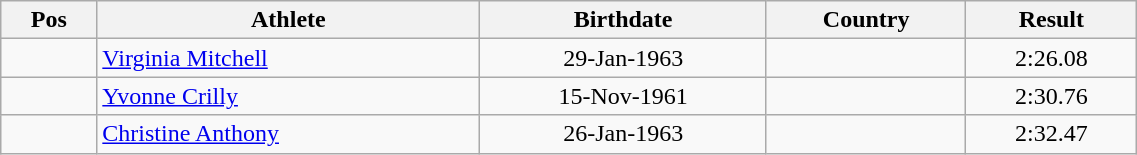<table class="wikitable"  style="text-align:center; width:60%;">
<tr>
<th>Pos</th>
<th>Athlete</th>
<th>Birthdate</th>
<th>Country</th>
<th>Result</th>
</tr>
<tr>
<td align=center></td>
<td align=left><a href='#'>Virginia Mitchell</a></td>
<td>29-Jan-1963</td>
<td align=left></td>
<td>2:26.08</td>
</tr>
<tr>
<td align=center></td>
<td align=left><a href='#'>Yvonne Crilly</a></td>
<td>15-Nov-1961</td>
<td align=left></td>
<td>2:30.76</td>
</tr>
<tr>
<td align=center></td>
<td align=left><a href='#'>Christine Anthony</a></td>
<td>26-Jan-1963</td>
<td align=left></td>
<td>2:32.47</td>
</tr>
</table>
